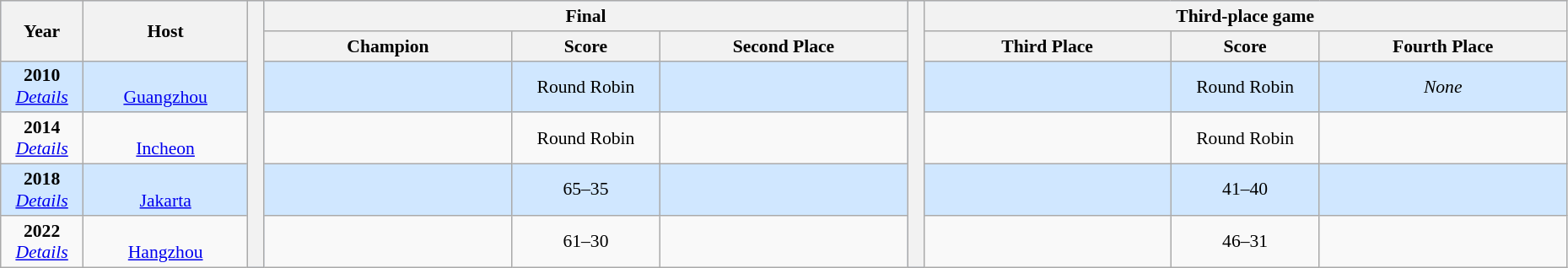<table class="wikitable" style="font-size:90%; width: 98%; text-align: center;">
<tr bgcolor=#C1D8FF>
<th rowspan=2 width=5%>Year</th>
<th rowspan=2 width=10%>Host</th>
<th width=1% rowspan=6 bgcolor=ffffff></th>
<th colspan=3>Final</th>
<th width=1% rowspan=6 bgcolor=ffffff></th>
<th colspan=3>Third-place game</th>
</tr>
<tr bgcolor=#EFEFEF>
<th width=15%>Champion</th>
<th width=9%>Score</th>
<th width=15%>Second Place</th>
<th width=15%>Third Place</th>
<th width=9%>Score</th>
<th width=15%>Fourth Place</th>
</tr>
<tr bgcolor=#D0E7FF>
<td><strong>2010</strong><br><em><a href='#'>Details</a></em></td>
<td> <br><a href='#'>Guangzhou</a></td>
<td><strong></strong></td>
<td>Round Robin</td>
<td></td>
<td></td>
<td>Round Robin</td>
<td><em>None</em></td>
</tr>
<tr>
<td><strong>2014</strong><br><em><a href='#'>Details</a></em></td>
<td> <br><a href='#'>Incheon</a></td>
<td><strong></strong></td>
<td>Round Robin</td>
<td></td>
<td></td>
<td>Round Robin</td>
<td></td>
</tr>
<tr bgcolor=#D0E7FF>
<td><strong>2018</strong><br><em><a href='#'>Details</a></em></td>
<td> <br><a href='#'>Jakarta</a></td>
<td><strong></strong></td>
<td>65–35</td>
<td></td>
<td></td>
<td>41–40</td>
<td></td>
</tr>
<tr>
<td><strong>2022</strong><br><em><a href='#'>Details</a></em></td>
<td> <br><a href='#'>Hangzhou</a></td>
<td><strong></strong></td>
<td>61–30</td>
<td></td>
<td></td>
<td>46–31</td>
<td></td>
</tr>
</table>
